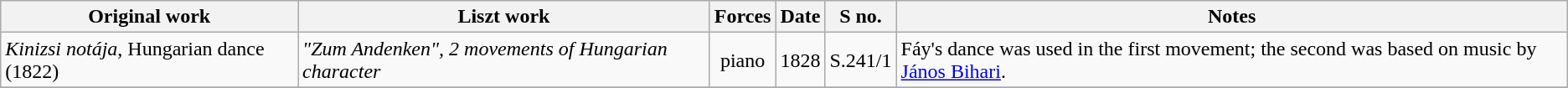<table class="wikitable">
<tr>
<th>Original work</th>
<th>Liszt work</th>
<th>Forces</th>
<th>Date</th>
<th>S no.</th>
<th>Notes</th>
</tr>
<tr>
<td><em>Kinizsi notája</em>, Hungarian dance (1822)</td>
<td><em>"Zum Andenken", 2 movements of Hungarian character</em></td>
<td style="text-align: center">piano</td>
<td>1828</td>
<td>S.241/1</td>
<td>Fáy's dance was used in the first movement; the second was based on music by <a href='#'>János Bihari</a>.</td>
</tr>
<tr>
</tr>
</table>
